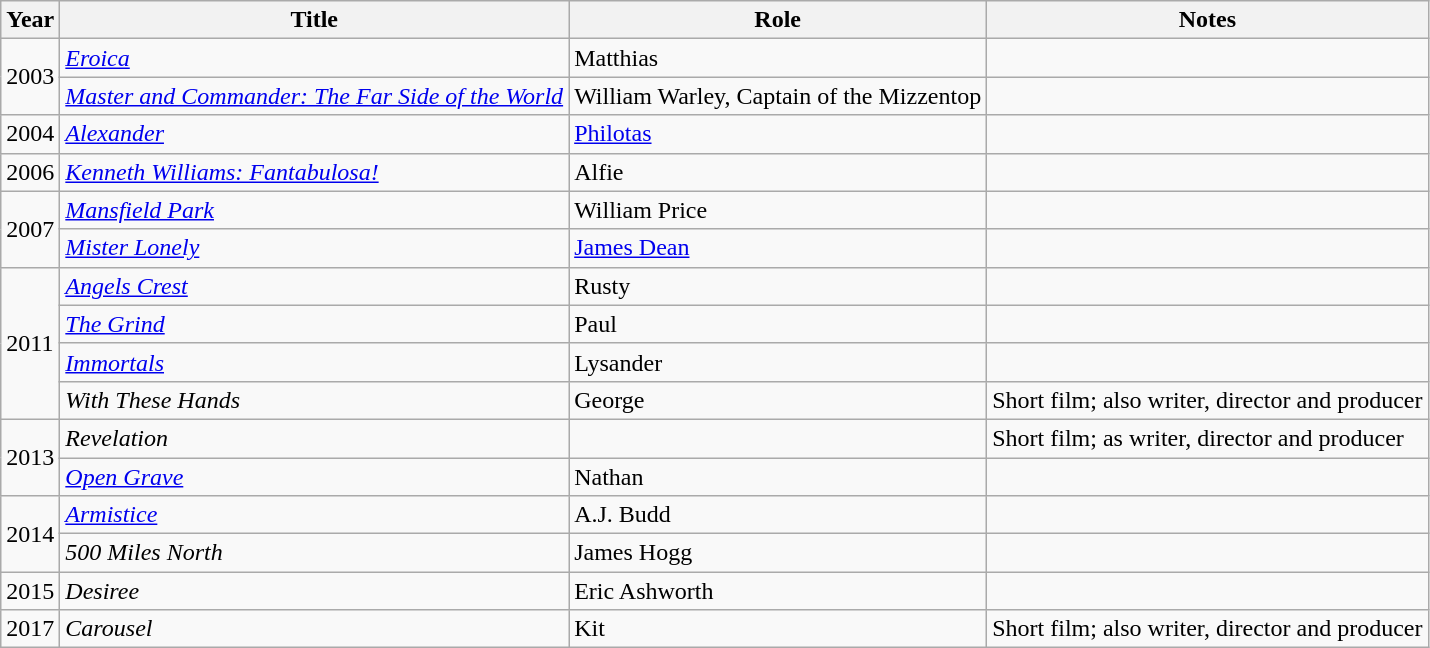<table class="wikitable sortable">
<tr>
<th>Year</th>
<th>Title</th>
<th>Role</th>
<th class="unsortable">Notes</th>
</tr>
<tr>
<td rowspan="2">2003</td>
<td><em><a href='#'>Eroica</a></em></td>
<td>Matthias</td>
<td></td>
</tr>
<tr>
<td><em><a href='#'>Master and Commander: The Far Side of the World</a></em></td>
<td>William Warley, Captain of the Mizzentop</td>
<td></td>
</tr>
<tr>
<td>2004</td>
<td><em><a href='#'>Alexander</a></em></td>
<td><a href='#'>Philotas</a></td>
<td></td>
</tr>
<tr>
<td>2006</td>
<td><em><a href='#'>Kenneth Williams: Fantabulosa!</a></em></td>
<td>Alfie</td>
<td></td>
</tr>
<tr>
<td rowspan="2">2007</td>
<td><em><a href='#'>Mansfield Park</a></em></td>
<td>William Price</td>
<td></td>
</tr>
<tr>
<td><em><a href='#'>Mister Lonely</a></em></td>
<td><a href='#'>James Dean</a></td>
<td></td>
</tr>
<tr>
<td rowspan="4">2011</td>
<td><em><a href='#'>Angels Crest</a></em></td>
<td>Rusty</td>
<td></td>
</tr>
<tr>
<td><em><a href='#'>The Grind</a></em></td>
<td>Paul</td>
<td></td>
</tr>
<tr>
<td><em><a href='#'>Immortals</a></em></td>
<td>Lysander</td>
<td></td>
</tr>
<tr>
<td><em>With These Hands</em></td>
<td>George</td>
<td>Short film; also writer, director and producer</td>
</tr>
<tr>
<td rowspan="2">2013</td>
<td><em>Revelation</em></td>
<td></td>
<td>Short film; as writer, director and producer</td>
</tr>
<tr>
<td><em><a href='#'>Open Grave</a></em></td>
<td>Nathan</td>
<td></td>
</tr>
<tr>
<td rowspan="2">2014</td>
<td><em><a href='#'>Armistice</a></em></td>
<td>A.J. Budd</td>
<td></td>
</tr>
<tr>
<td><em>500 Miles North</em></td>
<td>James Hogg</td>
<td></td>
</tr>
<tr>
<td>2015</td>
<td><em>Desiree</em></td>
<td>Eric Ashworth</td>
<td></td>
</tr>
<tr>
<td>2017</td>
<td><em>Carousel</em></td>
<td>Kit</td>
<td>Short film; also writer, director and producer</td>
</tr>
</table>
